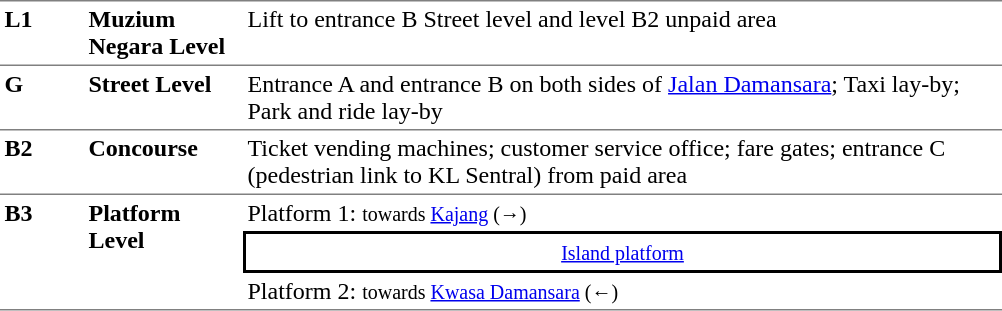<table table border=0 cellspacing=0 cellpadding=3>
<tr style="vertical-align:top;">
<td style="width:50px; border-top:solid 1px gray; border-bottom:solid 1px gray;"><strong>L1</strong></td>
<td style="width:100px; border-top:solid 1px gray; border-bottom:solid 1px gray;"><strong>Muzium Negara Level</strong></td>
<td style="width:500px; border-top:solid 1px gray; border-bottom:solid 1px gray;">Lift to entrance B Street level and level B2 unpaid area</td>
</tr>
<tr style="vertical-align:top;">
<td style="width:50px; border-bottom:solid 1px gray; "><strong>G</strong></td>
<td style="width:100px; border-bottom:solid 1px gray; "><strong>Street Level</strong></td>
<td style="width:500px; border-bottom:solid 1px gray; ">Entrance A and entrance B on both sides of <a href='#'>Jalan Damansara</a>; Taxi lay-by; Park and ride lay-by</td>
</tr>
<tr style="vertical-align:top;">
<td style="width:50px; border-bottom:solid 1px gray; "><strong>B2</strong></td>
<td style="width:100px; border-bottom:solid 1px gray; "><strong>Concourse</strong></td>
<td style="width:500px; border-bottom:solid 1px gray; ">Ticket vending machines; customer service office; fare gates; entrance C (pedestrian link to KL Sentral) from paid area</td>
</tr>
<tr style="vertical-align:top;">
<td style="width:50px; vertical-align:top; border-bottom:solid 1px gray;" rowspan="3"><strong>B3</strong></td>
<td style="width:100px; border-bottom:solid 1px gray;" rowspan="3"><strong>Platform Level</strong></td>
<td style="width:500px">Platform 1:   <small>towards  <a href='#'>Kajang</a> (→)</small></td>
</tr>
<tr>
<td style="border-top:solid 2px black;border-right:solid 2px black;border-left:solid 2px black;border-bottom:solid 2px black;text-align:center;"><small><a href='#'>Island platform</a></small></td>
</tr>
<tr>
<td style="border-bottom:solid 1px gray;">Platform 2:   <small>towards  <a href='#'>Kwasa Damansara</a> (←)</small></td>
</tr>
</table>
